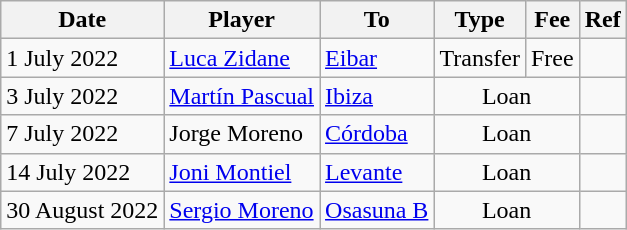<table class="wikitable">
<tr>
<th>Date</th>
<th>Player</th>
<th>To</th>
<th>Type</th>
<th>Fee</th>
<th>Ref</th>
</tr>
<tr>
<td>1 July 2022</td>
<td> <a href='#'>Luca Zidane</a></td>
<td><a href='#'>Eibar</a></td>
<td align=center>Transfer</td>
<td align=center>Free</td>
<td align=center></td>
</tr>
<tr>
<td>3 July 2022</td>
<td> <a href='#'>Martín Pascual</a></td>
<td><a href='#'>Ibiza</a></td>
<td colspan="2" align=center>Loan</td>
<td align=center></td>
</tr>
<tr>
<td>7 July 2022</td>
<td> Jorge Moreno</td>
<td><a href='#'>Córdoba</a></td>
<td colspan="2" align=center>Loan</td>
<td align=center></td>
</tr>
<tr>
<td>14 July 2022</td>
<td> <a href='#'>Joni Montiel</a></td>
<td><a href='#'>Levante</a></td>
<td colspan="2" align=center>Loan</td>
<td align=center></td>
</tr>
<tr>
<td>30 August 2022</td>
<td> <a href='#'>Sergio Moreno</a></td>
<td><a href='#'>Osasuna B</a></td>
<td colspan="2" align=center>Loan</td>
<td align=center></td>
</tr>
</table>
